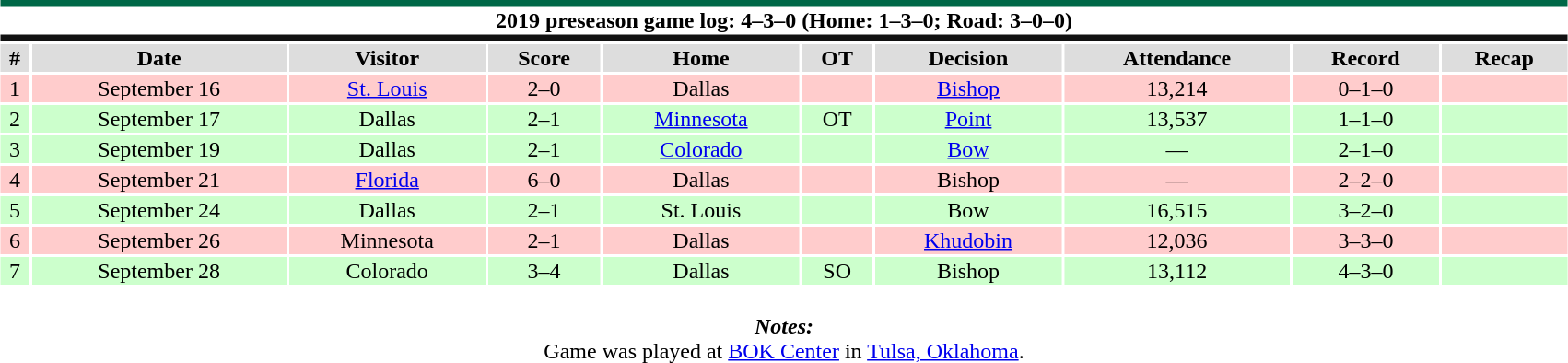<table class="toccolours collapsible collapsed" style="width:90%; clear:both; margin:1.5em auto; text-align:center;">
<tr>
<th colspan="10" style="background:#FFFFFF; border-top:#006847 5px solid; border-bottom:#111111 5px solid;">2019 preseason game log: 4–3–0 (Home: 1–3–0; Road: 3–0–0)</th>
</tr>
<tr style="background:#ddd;">
<th>#</th>
<th>Date</th>
<th>Visitor</th>
<th>Score</th>
<th>Home</th>
<th>OT</th>
<th>Decision</th>
<th>Attendance</th>
<th>Record</th>
<th>Recap</th>
</tr>
<tr style="background:#fcc;">
<td>1</td>
<td>September 16</td>
<td><a href='#'>St. Louis</a></td>
<td>2–0</td>
<td>Dallas</td>
<td></td>
<td><a href='#'>Bishop</a></td>
<td>13,214</td>
<td>0–1–0</td>
<td></td>
</tr>
<tr style="background:#cfc;">
<td>2</td>
<td>September 17</td>
<td>Dallas</td>
<td>2–1</td>
<td><a href='#'>Minnesota</a></td>
<td>OT</td>
<td><a href='#'>Point</a></td>
<td>13,537</td>
<td>1–1–0</td>
<td></td>
</tr>
<tr style="background:#cfc;">
<td>3</td>
<td>September 19</td>
<td>Dallas</td>
<td>2–1</td>
<td><a href='#'>Colorado</a></td>
<td></td>
<td><a href='#'>Bow</a></td>
<td>—</td>
<td>2–1–0</td>
<td></td>
</tr>
<tr style="background:#fcc;">
<td>4 </td>
<td>September 21</td>
<td><a href='#'>Florida</a></td>
<td>6–0</td>
<td>Dallas</td>
<td></td>
<td>Bishop</td>
<td>—</td>
<td>2–2–0</td>
<td></td>
</tr>
<tr style="background:#cfc;">
<td>5</td>
<td>September 24</td>
<td>Dallas</td>
<td>2–1</td>
<td>St. Louis</td>
<td></td>
<td>Bow</td>
<td>16,515</td>
<td>3–2–0</td>
<td></td>
</tr>
<tr style="background:#fcc;">
<td>6</td>
<td>September 26</td>
<td>Minnesota</td>
<td>2–1</td>
<td>Dallas</td>
<td></td>
<td><a href='#'>Khudobin</a></td>
<td>12,036</td>
<td>3–3–0</td>
<td></td>
</tr>
<tr style="background:#cfc;">
<td>7</td>
<td>September 28</td>
<td>Colorado</td>
<td>3–4</td>
<td>Dallas</td>
<td>SO</td>
<td>Bishop</td>
<td>13,112</td>
<td>4–3–0</td>
<td></td>
</tr>
<tr>
<td colspan="10" style="text-align:center;"><br><strong><em>Notes:</em></strong><br>
 Game was played at <a href='#'>BOK Center</a> in <a href='#'>Tulsa, Oklahoma</a>.<br></td>
</tr>
</table>
